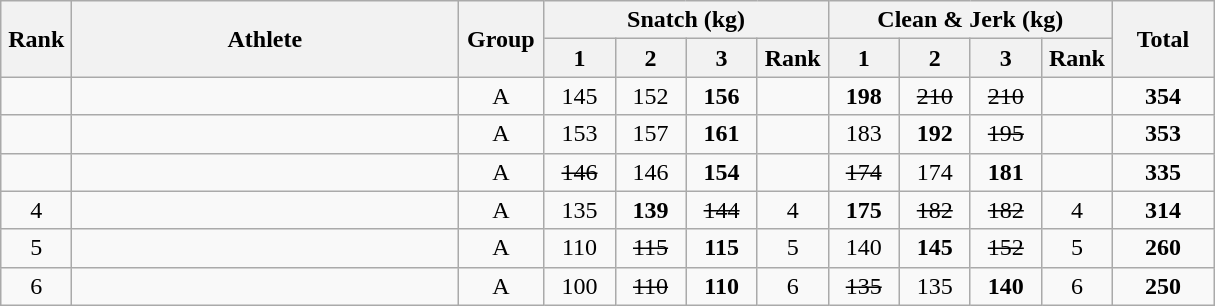<table class = "wikitable" style="text-align:center;">
<tr>
<th rowspan=2 width=40>Rank</th>
<th rowspan=2 width=250>Athlete</th>
<th rowspan=2 width=50>Group</th>
<th colspan=4>Snatch (kg)</th>
<th colspan=4>Clean & Jerk (kg)</th>
<th rowspan=2 width=60>Total</th>
</tr>
<tr>
<th width=40>1</th>
<th width=40>2</th>
<th width=40>3</th>
<th width=40>Rank</th>
<th width=40>1</th>
<th width=40>2</th>
<th width=40>3</th>
<th width=40>Rank</th>
</tr>
<tr>
<td></td>
<td align=left></td>
<td>A</td>
<td>145</td>
<td>152</td>
<td><strong>156</strong></td>
<td></td>
<td><strong>198</strong></td>
<td><s>210</s></td>
<td><s>210</s></td>
<td></td>
<td><strong>354</strong></td>
</tr>
<tr>
<td></td>
<td align=left></td>
<td>A</td>
<td>153</td>
<td>157</td>
<td><strong>161</strong></td>
<td></td>
<td>183</td>
<td><strong>192</strong></td>
<td><s>195</s></td>
<td></td>
<td><strong>353</strong></td>
</tr>
<tr>
<td></td>
<td align=left></td>
<td>A</td>
<td><s>146</s></td>
<td>146</td>
<td><strong>154</strong></td>
<td></td>
<td><s>174</s></td>
<td>174</td>
<td><strong>181</strong></td>
<td></td>
<td><strong>335</strong></td>
</tr>
<tr>
<td>4</td>
<td align=left></td>
<td>A</td>
<td>135</td>
<td><strong>139</strong></td>
<td><s>144</s></td>
<td>4</td>
<td><strong>175</strong></td>
<td><s>182</s></td>
<td><s>182</s></td>
<td>4</td>
<td><strong>314</strong></td>
</tr>
<tr>
<td>5</td>
<td align=left></td>
<td>A</td>
<td>110</td>
<td><s>115</s></td>
<td><strong>115</strong></td>
<td>5</td>
<td>140</td>
<td><strong>145</strong></td>
<td><s>152</s></td>
<td>5</td>
<td><strong>260</strong></td>
</tr>
<tr>
<td>6</td>
<td align=left></td>
<td>A</td>
<td>100</td>
<td><s>110</s></td>
<td><strong>110</strong></td>
<td>6</td>
<td><s>135</s></td>
<td>135</td>
<td><strong>140</strong></td>
<td>6</td>
<td><strong>250</strong></td>
</tr>
</table>
